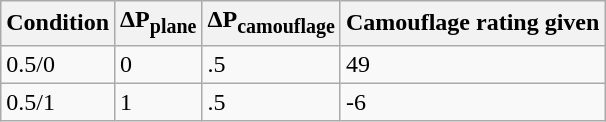<table class="wikitable">
<tr>
<th>Condition</th>
<th>ΔP<sub>plane</sub></th>
<th>ΔP<sub>camouflage</sub></th>
<th>Camouflage rating given</th>
</tr>
<tr>
<td>0.5/0</td>
<td>0</td>
<td>.5</td>
<td>49</td>
</tr>
<tr>
<td>0.5/1</td>
<td>1</td>
<td>.5</td>
<td>-6</td>
</tr>
</table>
